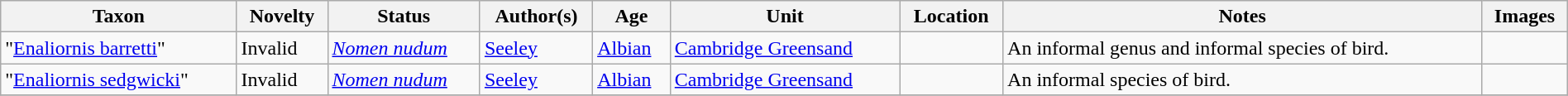<table class="wikitable sortable" align="center" width="100%">
<tr>
<th>Taxon</th>
<th>Novelty</th>
<th>Status</th>
<th>Author(s)</th>
<th>Age</th>
<th>Unit</th>
<th>Location</th>
<th>Notes</th>
<th>Images</th>
</tr>
<tr>
<td>"<a href='#'>Enaliornis barretti</a>"</td>
<td>Invalid</td>
<td><em><a href='#'>Nomen nudum</a></em></td>
<td><a href='#'>Seeley</a></td>
<td><a href='#'>Albian</a></td>
<td><a href='#'>Cambridge Greensand</a></td>
<td></td>
<td>An informal genus and informal species of bird.</td>
<td></td>
</tr>
<tr>
<td>"<a href='#'>Enaliornis sedgwicki</a>"</td>
<td>Invalid</td>
<td><em><a href='#'>Nomen nudum</a></em></td>
<td><a href='#'>Seeley</a></td>
<td><a href='#'>Albian</a></td>
<td><a href='#'>Cambridge Greensand</a></td>
<td></td>
<td>An informal species of bird.</td>
<td></td>
</tr>
<tr>
</tr>
</table>
